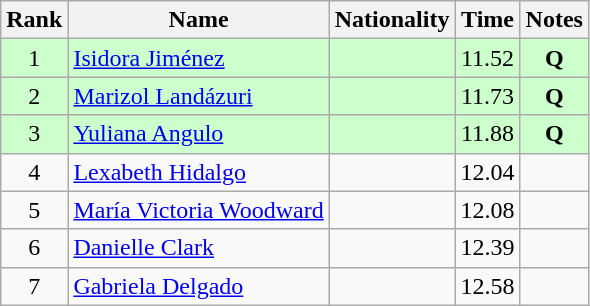<table class="wikitable sortable" style="text-align:center">
<tr>
<th>Rank</th>
<th>Name</th>
<th>Nationality</th>
<th>Time</th>
<th>Notes</th>
</tr>
<tr bgcolor=ccffcc>
<td align=center>1</td>
<td align=left><a href='#'>Isidora Jiménez</a></td>
<td align=left></td>
<td>11.52</td>
<td><strong>Q</strong></td>
</tr>
<tr bgcolor=ccffcc>
<td align=center>2</td>
<td align=left><a href='#'>Marizol Landázuri</a></td>
<td align=left></td>
<td>11.73</td>
<td><strong>Q</strong></td>
</tr>
<tr bgcolor=ccffcc>
<td align=center>3</td>
<td align=left><a href='#'>Yuliana Angulo</a></td>
<td align=left></td>
<td>11.88</td>
<td><strong>Q</strong></td>
</tr>
<tr>
<td align=center>4</td>
<td align=left><a href='#'>Lexabeth Hidalgo</a></td>
<td align=left></td>
<td>12.04</td>
<td></td>
</tr>
<tr>
<td align=center>5</td>
<td align=left><a href='#'>María Victoria Woodward</a></td>
<td align=left></td>
<td>12.08</td>
<td></td>
</tr>
<tr>
<td align=center>6</td>
<td align=left><a href='#'>Danielle Clark</a></td>
<td align=left></td>
<td>12.39</td>
<td></td>
</tr>
<tr>
<td align=center>7</td>
<td align=left><a href='#'>Gabriela Delgado</a></td>
<td align=left></td>
<td>12.58</td>
<td></td>
</tr>
</table>
